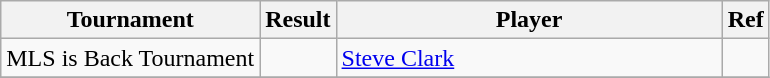<table class=wikitable>
<tr>
<th>Tournament</th>
<th>Result</th>
<th style="width:250px;">Player</th>
<th>Ref</th>
</tr>
<tr>
<td>MLS is Back Tournament</td>
<td></td>
<td> <a href='#'>Steve Clark</a></td>
<td></td>
</tr>
<tr>
</tr>
</table>
